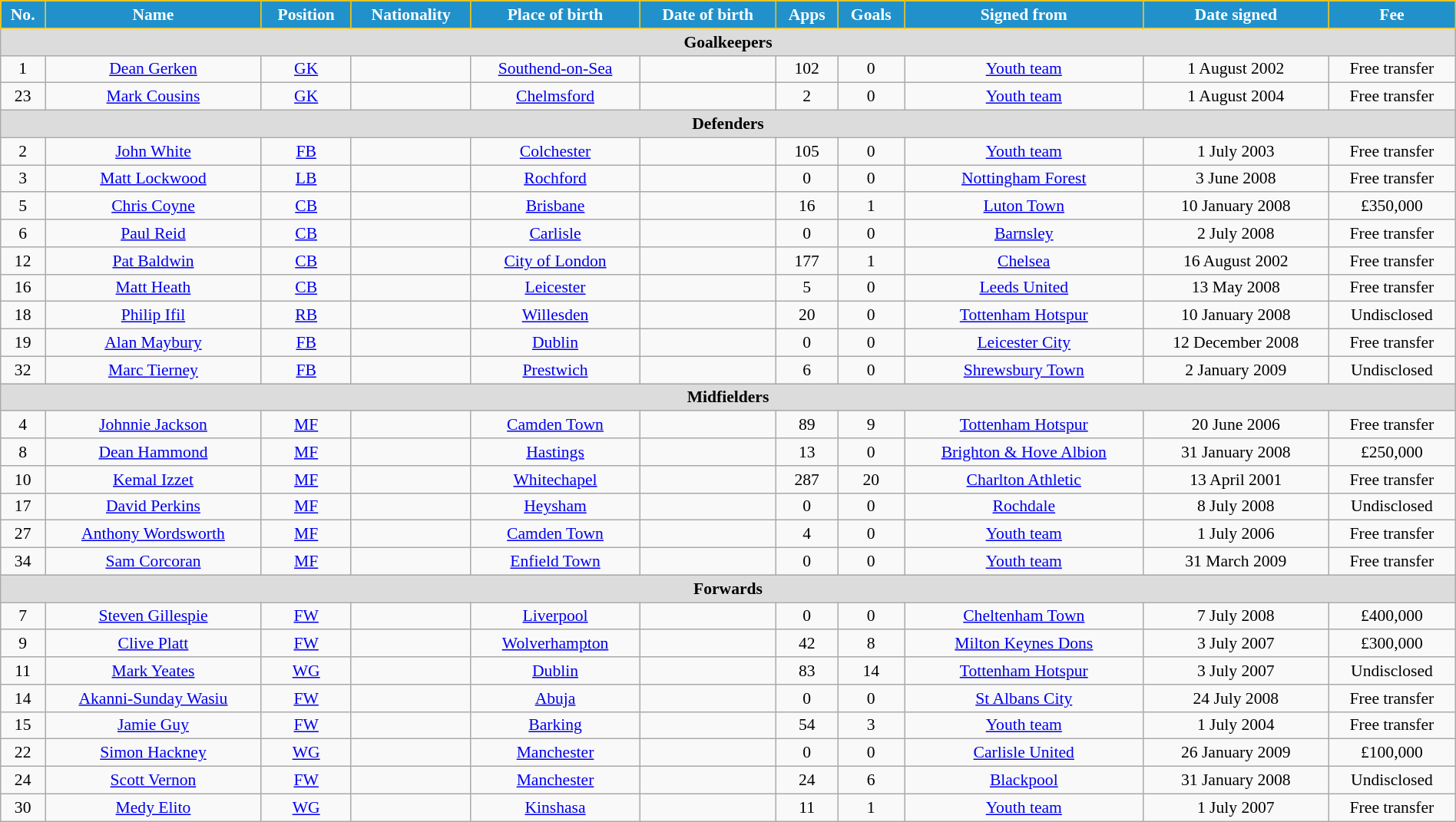<table class="wikitable" style="text-align:center; font-size:90%; width:100%;">
<tr>
<th style="background:#2191CC; color:white; border:1px solid #F7C408; text-align:center;">No.</th>
<th style="background:#2191CC; color:white; border:1px solid #F7C408; text-align:center;">Name</th>
<th style="background:#2191CC; color:white; border:1px solid #F7C408; text-align:center;">Position</th>
<th style="background:#2191CC; color:white; border:1px solid #F7C408; text-align:center;">Nationality</th>
<th style="background:#2191CC; color:white; border:1px solid #F7C408; text-align:center;">Place of birth</th>
<th style="background:#2191CC; color:white; border:1px solid #F7C408; text-align:center;">Date of birth</th>
<th style="background:#2191CC; color:white; border:1px solid #F7C408; text-align:center;">Apps</th>
<th style="background:#2191CC; color:white; border:1px solid #F7C408; text-align:center;">Goals</th>
<th style="background:#2191CC; color:white; border:1px solid #F7C408; text-align:center;">Signed from</th>
<th style="background:#2191CC; color:white; border:1px solid #F7C408; text-align:center;">Date signed</th>
<th style="background:#2191CC; color:white; border:1px solid #F7C408; text-align:center;">Fee</th>
</tr>
<tr>
<th colspan="13" style="background:#dcdcdc; text-align:center;">Goalkeepers</th>
</tr>
<tr>
<td>1</td>
<td><a href='#'>Dean Gerken</a></td>
<td><a href='#'>GK</a></td>
<td></td>
<td><a href='#'>Southend-on-Sea</a></td>
<td></td>
<td>102</td>
<td>0</td>
<td><a href='#'>Youth team</a></td>
<td>1 August 2002</td>
<td>Free transfer</td>
</tr>
<tr>
<td>23</td>
<td><a href='#'>Mark Cousins</a></td>
<td><a href='#'>GK</a></td>
<td></td>
<td><a href='#'>Chelmsford</a></td>
<td></td>
<td>2</td>
<td>0</td>
<td><a href='#'>Youth team</a></td>
<td>1 August 2004</td>
<td>Free transfer</td>
</tr>
<tr>
<th colspan="13" style="background:#dcdcdc; text-align:center;">Defenders</th>
</tr>
<tr>
<td>2</td>
<td><a href='#'>John White</a></td>
<td><a href='#'>FB</a></td>
<td></td>
<td><a href='#'>Colchester</a></td>
<td></td>
<td>105</td>
<td>0</td>
<td><a href='#'>Youth team</a></td>
<td>1 July 2003</td>
<td>Free transfer</td>
</tr>
<tr>
<td>3</td>
<td><a href='#'>Matt Lockwood</a></td>
<td><a href='#'>LB</a></td>
<td></td>
<td><a href='#'>Rochford</a></td>
<td></td>
<td>0</td>
<td>0</td>
<td> <a href='#'>Nottingham Forest</a></td>
<td>3 June 2008</td>
<td>Free transfer</td>
</tr>
<tr>
<td>5</td>
<td><a href='#'>Chris Coyne</a></td>
<td><a href='#'>CB</a></td>
<td></td>
<td><a href='#'>Brisbane</a></td>
<td></td>
<td>16</td>
<td>1</td>
<td> <a href='#'>Luton Town</a></td>
<td>10 January 2008</td>
<td>£350,000</td>
</tr>
<tr>
<td>6</td>
<td><a href='#'>Paul Reid</a></td>
<td><a href='#'>CB</a></td>
<td></td>
<td><a href='#'>Carlisle</a></td>
<td></td>
<td>0</td>
<td>0</td>
<td> <a href='#'>Barnsley</a></td>
<td>2 July 2008</td>
<td>Free transfer</td>
</tr>
<tr>
<td>12</td>
<td><a href='#'>Pat Baldwin</a></td>
<td><a href='#'>CB</a></td>
<td></td>
<td><a href='#'>City of London</a></td>
<td></td>
<td>177</td>
<td>1</td>
<td> <a href='#'>Chelsea</a></td>
<td>16 August 2002</td>
<td>Free transfer</td>
</tr>
<tr>
<td>16</td>
<td><a href='#'>Matt Heath</a></td>
<td><a href='#'>CB</a></td>
<td></td>
<td><a href='#'>Leicester</a></td>
<td></td>
<td>5</td>
<td>0</td>
<td> <a href='#'>Leeds United</a></td>
<td>13 May 2008</td>
<td>Free transfer</td>
</tr>
<tr>
<td>18</td>
<td><a href='#'>Philip Ifil</a></td>
<td><a href='#'>RB</a></td>
<td></td>
<td><a href='#'>Willesden</a></td>
<td></td>
<td>20</td>
<td>0</td>
<td> <a href='#'>Tottenham Hotspur</a></td>
<td>10 January 2008</td>
<td>Undisclosed</td>
</tr>
<tr>
<td>19</td>
<td><a href='#'>Alan Maybury</a></td>
<td><a href='#'>FB</a></td>
<td></td>
<td><a href='#'>Dublin</a></td>
<td></td>
<td>0</td>
<td>0</td>
<td> <a href='#'>Leicester City</a></td>
<td>12 December 2008</td>
<td>Free transfer</td>
</tr>
<tr>
<td>32</td>
<td><a href='#'>Marc Tierney</a></td>
<td><a href='#'>FB</a></td>
<td></td>
<td><a href='#'>Prestwich</a></td>
<td></td>
<td>6</td>
<td>0</td>
<td> <a href='#'>Shrewsbury Town</a></td>
<td>2 January 2009</td>
<td>Undisclosed</td>
</tr>
<tr>
<th colspan="13" style="background:#dcdcdc; text-align:center;">Midfielders</th>
</tr>
<tr>
<td>4</td>
<td><a href='#'>Johnnie Jackson</a></td>
<td><a href='#'>MF</a></td>
<td></td>
<td><a href='#'>Camden Town</a></td>
<td></td>
<td>89</td>
<td>9</td>
<td> <a href='#'>Tottenham Hotspur</a></td>
<td>20 June 2006</td>
<td>Free transfer</td>
</tr>
<tr>
<td>8</td>
<td><a href='#'>Dean Hammond</a></td>
<td><a href='#'>MF</a></td>
<td></td>
<td><a href='#'>Hastings</a></td>
<td></td>
<td>13</td>
<td>0</td>
<td> <a href='#'>Brighton & Hove Albion</a></td>
<td>31 January 2008</td>
<td>£250,000</td>
</tr>
<tr>
<td>10</td>
<td><a href='#'>Kemal Izzet</a></td>
<td><a href='#'>MF</a></td>
<td></td>
<td><a href='#'>Whitechapel</a></td>
<td></td>
<td>287</td>
<td>20</td>
<td> <a href='#'>Charlton Athletic</a></td>
<td>13 April 2001</td>
<td>Free transfer</td>
</tr>
<tr>
<td>17</td>
<td><a href='#'>David Perkins</a></td>
<td><a href='#'>MF</a></td>
<td></td>
<td><a href='#'>Heysham</a></td>
<td></td>
<td>0</td>
<td>0</td>
<td> <a href='#'>Rochdale</a></td>
<td>8 July 2008</td>
<td>Undisclosed</td>
</tr>
<tr>
<td>27</td>
<td><a href='#'>Anthony Wordsworth</a></td>
<td><a href='#'>MF</a></td>
<td></td>
<td><a href='#'>Camden Town</a></td>
<td></td>
<td>4</td>
<td>0</td>
<td><a href='#'>Youth team</a></td>
<td>1 July 2006</td>
<td>Free transfer</td>
</tr>
<tr>
<td>34</td>
<td><a href='#'>Sam Corcoran</a></td>
<td><a href='#'>MF</a></td>
<td></td>
<td><a href='#'>Enfield Town</a></td>
<td></td>
<td>0</td>
<td>0</td>
<td><a href='#'>Youth team</a></td>
<td>31 March 2009</td>
<td>Free transfer</td>
</tr>
<tr>
<th colspan="13" style="background:#dcdcdc; text-align:center;">Forwards</th>
</tr>
<tr>
<td>7</td>
<td><a href='#'>Steven Gillespie</a></td>
<td><a href='#'>FW</a></td>
<td></td>
<td><a href='#'>Liverpool</a></td>
<td></td>
<td>0</td>
<td>0</td>
<td> <a href='#'>Cheltenham Town</a></td>
<td>7 July 2008</td>
<td>£400,000</td>
</tr>
<tr>
<td>9</td>
<td><a href='#'>Clive Platt</a></td>
<td><a href='#'>FW</a></td>
<td></td>
<td><a href='#'>Wolverhampton</a></td>
<td></td>
<td>42</td>
<td>8</td>
<td> <a href='#'>Milton Keynes Dons</a></td>
<td>3 July 2007</td>
<td>£300,000</td>
</tr>
<tr>
<td>11</td>
<td><a href='#'>Mark Yeates</a></td>
<td><a href='#'>WG</a></td>
<td></td>
<td><a href='#'>Dublin</a></td>
<td></td>
<td>83</td>
<td>14</td>
<td> <a href='#'>Tottenham Hotspur</a></td>
<td>3 July 2007</td>
<td>Undisclosed</td>
</tr>
<tr>
<td>14</td>
<td><a href='#'>Akanni-Sunday Wasiu</a></td>
<td><a href='#'>FW</a></td>
<td></td>
<td><a href='#'>Abuja</a></td>
<td></td>
<td>0</td>
<td>0</td>
<td> <a href='#'>St Albans City</a></td>
<td>24 July 2008</td>
<td>Free transfer</td>
</tr>
<tr>
<td>15</td>
<td><a href='#'>Jamie Guy</a></td>
<td><a href='#'>FW</a></td>
<td></td>
<td><a href='#'>Barking</a></td>
<td></td>
<td>54</td>
<td>3</td>
<td><a href='#'>Youth team</a></td>
<td>1 July 2004</td>
<td>Free transfer</td>
</tr>
<tr>
<td>22</td>
<td><a href='#'>Simon Hackney</a></td>
<td><a href='#'>WG</a></td>
<td></td>
<td><a href='#'>Manchester</a></td>
<td></td>
<td>0</td>
<td>0</td>
<td> <a href='#'>Carlisle United</a></td>
<td>26 January 2009</td>
<td>£100,000</td>
</tr>
<tr>
<td>24</td>
<td><a href='#'>Scott Vernon</a></td>
<td><a href='#'>FW</a></td>
<td></td>
<td><a href='#'>Manchester</a></td>
<td></td>
<td>24</td>
<td>6</td>
<td> <a href='#'>Blackpool</a></td>
<td>31 January 2008</td>
<td>Undisclosed</td>
</tr>
<tr>
<td>30</td>
<td><a href='#'>Medy Elito</a></td>
<td><a href='#'>WG</a></td>
<td></td>
<td> <a href='#'>Kinshasa</a></td>
<td></td>
<td>11</td>
<td>1</td>
<td><a href='#'>Youth team</a></td>
<td>1 July 2007</td>
<td>Free transfer</td>
</tr>
</table>
